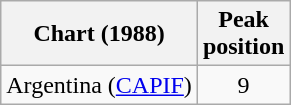<table class="wikitable sortable plainrowheaders" style="text-align:center">
<tr>
<th scope="col">Chart (1988)</th>
<th scope="col">Peak<br> position</th>
</tr>
<tr>
<td>Argentina (<a href='#'>CAPIF</a>) </td>
<td align="center">9</td>
</tr>
</table>
